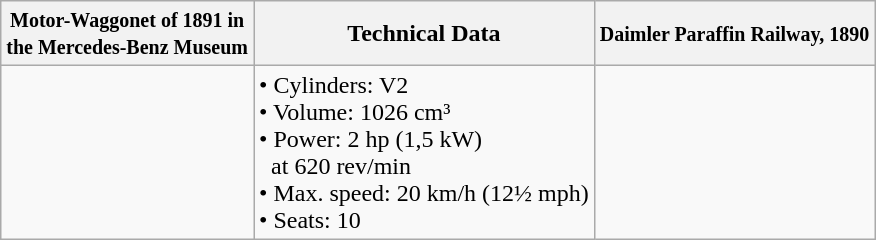<table class="wikitable">
<tr>
<th><small>Motor-Waggonet of 1891 in<br>the Mercedes-Benz Museum</small></th>
<th>Technical Data</th>
<th><small>Daimler Paraffin Railway, 1890</small></th>
</tr>
<tr>
<td></td>
<td>• Cylinders: V2<br>• Volume: 1026 cm³<br>• Power: 2 hp (1,5 kW)<br>  at 620 rev/min<br>• Max. speed: 20 km/h (12½ mph)<br>• Seats: 10</td>
<td></td>
</tr>
</table>
